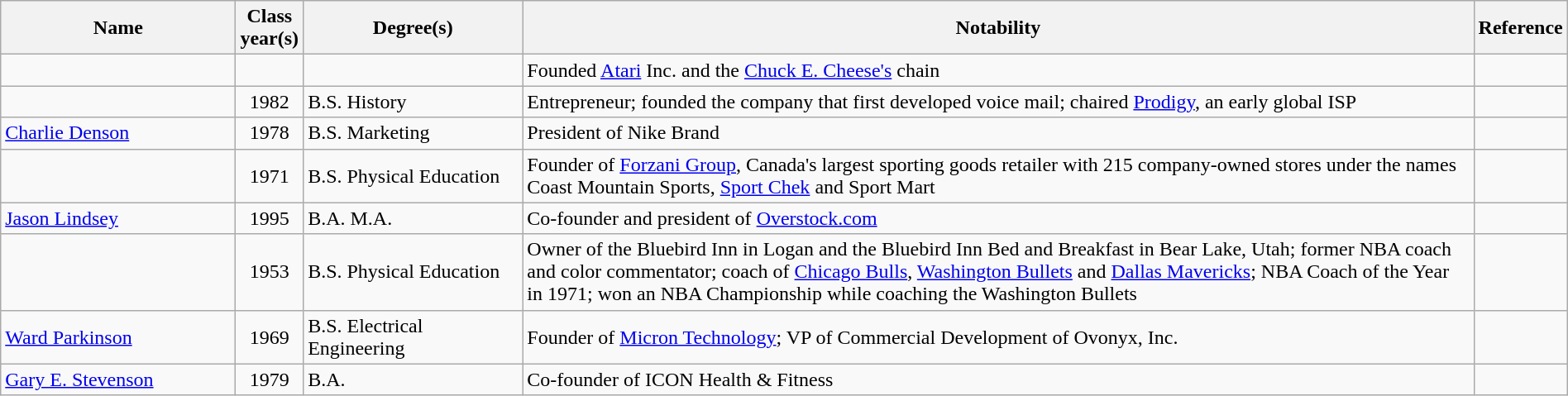<table class="wikitable sortable" style="width:100%">
<tr>
<th style="width:15%;" class="unsortable">Name</th>
<th style="width:3%;">Class year(s)</th>
<th style="width:14%;">Degree(s)</th>
<th style="width:*;" class="unsortable">Notability</th>
<th style="width:3%;" class="unsortable">Reference</th>
</tr>
<tr>
<td></td>
<td style="text-align:center;"></td>
<td></td>
<td>Founded <a href='#'>Atari</a> Inc. and the <a href='#'>Chuck E. Cheese's</a> chain</td>
<td style="text-align:center;"></td>
</tr>
<tr>
<td></td>
<td style="text-align:center;">1982</td>
<td>B.S. History</td>
<td>Entrepreneur; founded the company that first developed voice mail; chaired <a href='#'>Prodigy</a>, an early global ISP</td>
<td style="text-align:center;"></td>
</tr>
<tr>
<td><a href='#'>Charlie Denson</a></td>
<td style="text-align:center;">1978</td>
<td>B.S. Marketing</td>
<td>President of Nike Brand</td>
<td style="text-align:center;"></td>
</tr>
<tr>
<td></td>
<td style="text-align:center;">1971</td>
<td>B.S. Physical Education</td>
<td>Founder of <a href='#'>Forzani Group</a>, Canada's largest sporting goods retailer with 215 company-owned stores under the names Coast Mountain Sports, <a href='#'>Sport Chek</a> and Sport Mart</td>
<td style="text-align:center;"></td>
</tr>
<tr>
<td><a href='#'>Jason Lindsey</a></td>
<td style="text-align:center;">1995</td>
<td>B.A. M.A.</td>
<td>Co-founder and president of <a href='#'>Overstock.com</a></td>
<td style="text-align:center;"></td>
</tr>
<tr>
<td></td>
<td style="text-align:center;">1953</td>
<td>B.S. Physical Education</td>
<td>Owner of the Bluebird Inn in Logan and the Bluebird Inn Bed and Breakfast in Bear Lake, Utah; former NBA coach and color commentator; coach of <a href='#'>Chicago Bulls</a>, <a href='#'>Washington Bullets</a> and <a href='#'>Dallas Mavericks</a>; NBA Coach of the Year in 1971; won an NBA Championship while coaching the Washington Bullets</td>
<td style="text-align:center;"></td>
</tr>
<tr>
<td><a href='#'>Ward Parkinson</a></td>
<td style="text-align:center;">1969</td>
<td>B.S. Electrical Engineering</td>
<td>Founder of <a href='#'>Micron Technology</a>; VP of Commercial Development of Ovonyx, Inc.</td>
<td style="text-align:center;"></td>
</tr>
<tr>
<td><a href='#'>Gary E. Stevenson</a></td>
<td style="text-align:center;">1979</td>
<td>B.A.</td>
<td>Co-founder of ICON Health & Fitness</td>
<td style="text-align:center;"></td>
</tr>
</table>
